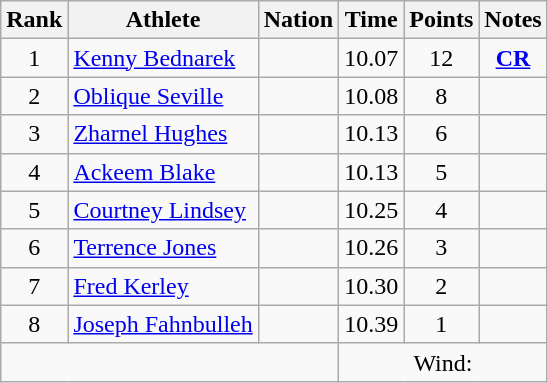<table class="wikitable mw-datatable sortable" style="text-align:center;">
<tr>
<th scope="col" style="width: 10px;">Rank</th>
<th scope="col">Athlete</th>
<th scope="col">Nation</th>
<th scope="col">Time</th>
<th scope="col">Points</th>
<th scope="col">Notes</th>
</tr>
<tr>
<td>1</td>
<td align="left"><a href='#'>Kenny Bednarek</a> </td>
<td align="left"></td>
<td>10.07</td>
<td>12</td>
<td><strong><a href='#'>CR</a></strong></td>
</tr>
<tr>
<td>2</td>
<td align="left"><a href='#'>Oblique Seville</a> </td>
<td align="left"></td>
<td>10.08</td>
<td>8</td>
<td></td>
</tr>
<tr>
<td>3</td>
<td align="left"><a href='#'>Zharnel Hughes</a> </td>
<td align="left"></td>
<td>10.13</td>
<td>6</td>
<td></td>
</tr>
<tr>
<td>4</td>
<td align="left"><a href='#'>Ackeem Blake</a> </td>
<td align="left"></td>
<td>10.13</td>
<td>5</td>
<td></td>
</tr>
<tr>
<td>5</td>
<td align="left"><a href='#'>Courtney Lindsey</a> </td>
<td align="left"></td>
<td>10.25</td>
<td>4</td>
<td></td>
</tr>
<tr>
<td>6</td>
<td align="left"><a href='#'>Terrence Jones</a> </td>
<td align="left"></td>
<td>10.26</td>
<td>3</td>
<td></td>
</tr>
<tr>
<td>7</td>
<td align="left"><a href='#'>Fred Kerley</a> </td>
<td align="left"></td>
<td>10.30</td>
<td>2</td>
<td></td>
</tr>
<tr>
<td>8</td>
<td align="left"><a href='#'>Joseph Fahnbulleh</a> </td>
<td align="left"></td>
<td>10.39</td>
<td>1</td>
<td></td>
</tr>
<tr class="sortbottom">
<td colspan="3"></td>
<td colspan="3">Wind: </td>
</tr>
</table>
